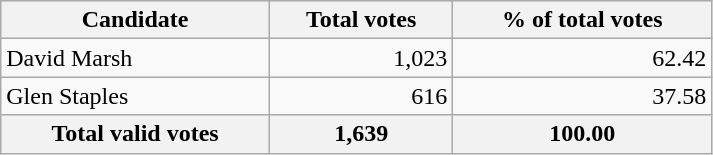<table style="width:475px;" class="wikitable">
<tr bgcolor="#EEEEEE">
<th align="left">Candidate</th>
<th align="right">Total votes</th>
<th align="right">% of total votes</th>
</tr>
<tr>
<td align="left">David Marsh</td>
<td align="right">1,023</td>
<td align="right">62.42</td>
</tr>
<tr>
<td align="left">Glen Staples</td>
<td align="right">616</td>
<td align="right">37.58</td>
</tr>
<tr bgcolor="#EEEEEE">
<th align="left">Total valid votes</th>
<th align="right"><strong>1,639</strong></th>
<th align="right"><strong>100.00</strong></th>
</tr>
</table>
